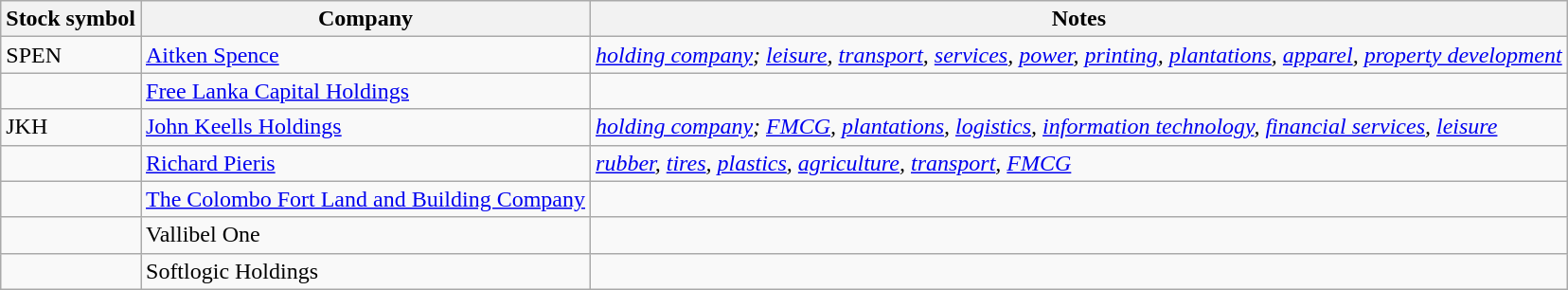<table class="wikitable">
<tr>
<th>Stock symbol</th>
<th>Company</th>
<th>Notes</th>
</tr>
<tr>
<td>SPEN</td>
<td><a href='#'>Aitken Spence</a></td>
<td><em><a href='#'>holding company</a>; <a href='#'>leisure</a>, <a href='#'>transport</a>, <a href='#'>services</a>, <a href='#'>power</a>, <a href='#'>printing</a>, <a href='#'>plantations</a>, <a href='#'>apparel</a>, <a href='#'>property development</a></em></td>
</tr>
<tr>
<td></td>
<td><a href='#'>Free Lanka Capital Holdings</a></td>
<td></td>
</tr>
<tr>
<td>JKH</td>
<td><a href='#'>John Keells Holdings</a></td>
<td><em><a href='#'>holding company</a>; <a href='#'>FMCG</a>, <a href='#'>plantations</a>, <a href='#'>logistics</a>, <a href='#'>information technology</a>, <a href='#'>financial services</a>, <a href='#'>leisure</a></em></td>
</tr>
<tr>
<td></td>
<td><a href='#'>Richard Pieris</a></td>
<td><em><a href='#'>rubber</a>, <a href='#'>tires</a>, <a href='#'>plastics</a>, <a href='#'>agriculture</a>, <a href='#'>transport</a>, <a href='#'>FMCG</a></em></td>
</tr>
<tr>
<td></td>
<td><a href='#'>The Colombo Fort Land and Building Company</a></td>
<td></td>
</tr>
<tr>
<td></td>
<td>Vallibel One</td>
<td></td>
</tr>
<tr>
<td></td>
<td>Softlogic Holdings</td>
<td></td>
</tr>
</table>
